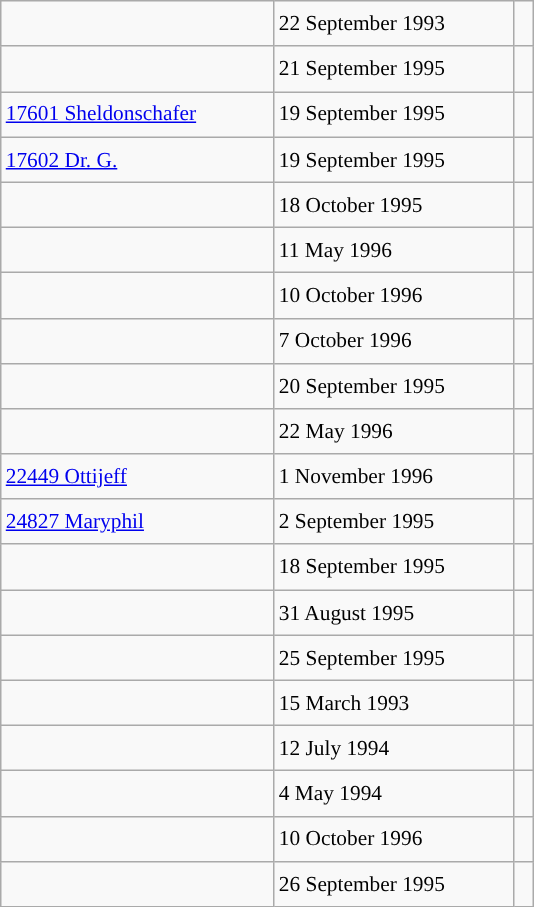<table class="wikitable" style="font-size: 89%; float: left; width: 25em; margin-right: 1em; line-height: 1.65em !important; height: 540px;">
<tr>
<td></td>
<td>22 September 1993</td>
<td></td>
</tr>
<tr>
<td></td>
<td>21 September 1995</td>
<td></td>
</tr>
<tr>
<td><a href='#'>17601 Sheldonschafer</a></td>
<td>19 September 1995</td>
<td></td>
</tr>
<tr>
<td><a href='#'>17602 Dr. G.</a></td>
<td>19 September 1995</td>
<td></td>
</tr>
<tr>
<td></td>
<td>18 October 1995</td>
<td></td>
</tr>
<tr>
<td></td>
<td>11 May 1996</td>
<td></td>
</tr>
<tr>
<td></td>
<td>10 October 1996</td>
<td></td>
</tr>
<tr>
<td></td>
<td>7 October 1996</td>
<td></td>
</tr>
<tr>
<td></td>
<td>20 September 1995</td>
<td></td>
</tr>
<tr>
<td></td>
<td>22 May 1996</td>
<td></td>
</tr>
<tr>
<td><a href='#'>22449 Ottijeff</a></td>
<td>1 November 1996</td>
<td></td>
</tr>
<tr>
<td><a href='#'>24827 Maryphil</a></td>
<td>2 September 1995</td>
<td></td>
</tr>
<tr>
<td></td>
<td>18 September 1995</td>
<td></td>
</tr>
<tr>
<td></td>
<td>31 August 1995</td>
<td></td>
</tr>
<tr>
<td></td>
<td>25 September 1995</td>
<td></td>
</tr>
<tr>
<td></td>
<td>15 March 1993</td>
<td></td>
</tr>
<tr>
<td></td>
<td>12 July 1994</td>
<td></td>
</tr>
<tr>
<td></td>
<td>4 May 1994</td>
<td> </td>
</tr>
<tr>
<td></td>
<td>10 October 1996</td>
<td></td>
</tr>
<tr>
<td></td>
<td>26 September 1995</td>
<td></td>
</tr>
</table>
